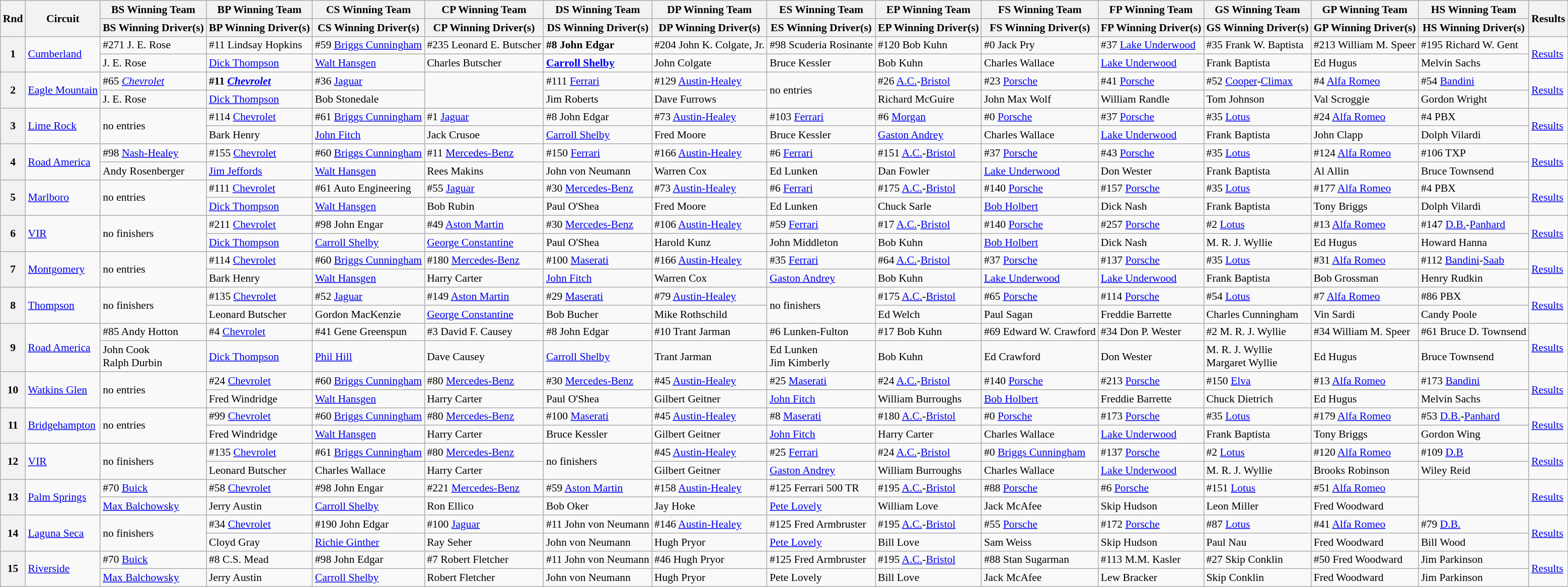<table class="wikitable" style="font-size: 90%; white-space: nowrap;">
<tr>
<th rowspan=2>Rnd</th>
<th rowspan=2>Circuit</th>
<th>BS Winning Team</th>
<th>BP Winning Team</th>
<th>CS Winning Team</th>
<th>CP Winning Team</th>
<th>DS Winning Team</th>
<th>DP Winning Team</th>
<th>ES Winning Team</th>
<th>EP Winning Team</th>
<th>FS Winning Team</th>
<th>FP Winning Team</th>
<th>GS Winning Team</th>
<th>GP Winning Team</th>
<th>HS Winning Team</th>
<th rowspan=2>Results</th>
</tr>
<tr>
<th>BS Winning Driver(s)</th>
<th>BP Winning Driver(s)</th>
<th>CS Winning Driver(s)</th>
<th>CP Winning Driver(s)</th>
<th>DS Winning Driver(s)</th>
<th>DP Winning Driver(s)</th>
<th>ES Winning Driver(s)</th>
<th>EP Winning Driver(s)</th>
<th>FS Winning Driver(s)</th>
<th>FP Winning Driver(s)</th>
<th>GS Winning Driver(s)</th>
<th>GP Winning Driver(s)</th>
<th>HS Winning Driver(s)</th>
</tr>
<tr>
<th rowspan=2>1</th>
<td rowspan=2><a href='#'>Cumberland</a></td>
<td> #271 J. E. Rose</td>
<td> #11 Lindsay Hopkins</td>
<td> #59 <a href='#'>Briggs Cunningham</a></td>
<td> #235 Leonard E. Butscher</td>
<td> <strong>#8 John Edgar</strong></td>
<td> #204 John K. Colgate, Jr.</td>
<td> #98 Scuderia Rosinante</td>
<td> #120 Bob Kuhn</td>
<td> #0 Jack Pry</td>
<td> #37 <a href='#'>Lake Underwood</a></td>
<td> #35 Frank W. Baptista</td>
<td> #213 William M. Speer</td>
<td> #195 Richard W. Gent</td>
<td rowspan=2><a href='#'>Results</a></td>
</tr>
<tr>
<td>  J. E. Rose</td>
<td>  <a href='#'>Dick Thompson</a></td>
<td>  <a href='#'>Walt Hansgen</a></td>
<td>  Charles Butscher</td>
<td> <strong> <a href='#'>Carroll Shelby</a></strong></td>
<td>  John Colgate</td>
<td>  Bruce Kessler</td>
<td>  Bob Kuhn</td>
<td>  Charles Wallace</td>
<td>  <a href='#'>Lake Underwood</a></td>
<td>  Frank Baptista</td>
<td>  Ed Hugus</td>
<td>  Melvin Sachs</td>
</tr>
<tr>
<th rowspan=2>2</th>
<td rowspan=2><a href='#'>Eagle Mountain</a></td>
<td> #65 <em><a href='#'>Chevrolet</a></em></td>
<td> <strong>#11 <em><a href='#'>Chevrolet</a><strong><em></td>
<td> #36 </em><a href='#'>Jaguar</a><em></td>
<td rowspan=2> </td>
<td> #111 </em><a href='#'>Ferrari</a><em></td>
<td> #129 </em><a href='#'>Austin-Healey</a><em></td>
<td rowspan=2> </em>no entries<em></td>
<td> #26 </em><a href='#'>A.C.</a>-<a href='#'>Bristol</a><em></td>
<td> #23 </em><a href='#'>Porsche</a><em></td>
<td> #41 </em><a href='#'>Porsche</a><em></td>
<td> #52 </em><a href='#'>Cooper</a>-<a href='#'>Climax</a><em></td>
<td> #4 </em><a href='#'>Alfa Romeo</a><em></td>
<td> #54 </em><a href='#'>Bandini</a><em></td>
<td rowspan=2><a href='#'>Results</a></td>
</tr>
<tr>
<td>  J. E. Rose</td>
<td> </strong> <a href='#'>Dick Thompson</a><strong></td>
<td>  Bob Stonedale</td>
<td>  Jim Roberts</td>
<td>  Dave Furrows</td>
<td>  Richard McGuire</td>
<td>  John Max Wolf</td>
<td>  William Randle</td>
<td>  Tom Johnson</td>
<td>  Val Scroggie</td>
<td>  Gordon Wright</td>
</tr>
<tr>
<th rowspan=2>3</th>
<td rowspan=2><a href='#'>Lime Rock</a></td>
<td rowspan=2> </em>no entries<em></td>
<td> #114 </em><a href='#'>Chevrolet</a><em></td>
<td> #61 <a href='#'>Briggs Cunningham</a></td>
<td> #1 </em><a href='#'>Jaguar</a><em></td>
<td> </strong>#8 John Edgar<strong></td>
<td> #73 </em><a href='#'>Austin-Healey</a><em></td>
<td> #103 </em><a href='#'>Ferrari</a><em></td>
<td> #6 </em><a href='#'>Morgan</a><em></td>
<td> #0 </em><a href='#'>Porsche</a><em></td>
<td> #37 </em><a href='#'>Porsche</a><em></td>
<td> #35 </em><a href='#'>Lotus</a><em></td>
<td> #24 </em><a href='#'>Alfa Romeo</a><em></td>
<td> #4 </em>PBX<em></td>
<td rowspan=2><a href='#'>Results</a></td>
</tr>
<tr>
<td>  Bark Henry</td>
<td>  <a href='#'>John Fitch</a></td>
<td>  Jack Crusoe</td>
<td> </strong> <a href='#'>Carroll Shelby</a><strong></td>
<td>  Fred Moore</td>
<td>  Bruce Kessler</td>
<td>  <a href='#'>Gaston Andrey</a></td>
<td>  Charles Wallace</td>
<td>  <a href='#'>Lake Underwood</a></td>
<td>  Frank Baptista</td>
<td>  John Clapp</td>
<td>  Dolph Vilardi</td>
</tr>
<tr>
<th rowspan=2>4</th>
<td rowspan=2><a href='#'>Road America</a></td>
<td> #98 </em><a href='#'>Nash-Healey</a><em></td>
<td> #155 </em><a href='#'>Chevrolet</a><em></td>
<td> </strong>#60 <a href='#'>Briggs Cunningham</a><strong></td>
<td> #11 </em><a href='#'>Mercedes-Benz</a><em></td>
<td> #150 </em><a href='#'>Ferrari</a><em></td>
<td> #166 </em><a href='#'>Austin-Healey</a><em></td>
<td> #6 </em><a href='#'>Ferrari</a><em></td>
<td> #151 </em><a href='#'>A.C.</a>-<a href='#'>Bristol</a><em></td>
<td> #37 </em><a href='#'>Porsche</a><em></td>
<td> #43 </em><a href='#'>Porsche</a><em></td>
<td> #35 </em><a href='#'>Lotus</a><em></td>
<td> #124 </em><a href='#'>Alfa Romeo</a><em></td>
<td> #106 </em>TXP<em></td>
<td rowspan=2><a href='#'>Results</a></td>
</tr>
<tr>
<td>  Andy Rosenberger</td>
<td>  <a href='#'>Jim Jeffords</a></td>
<td> </strong> <a href='#'>Walt Hansgen</a><strong></td>
<td>  Rees Makins</td>
<td>  John von Neumann</td>
<td>  Warren Cox</td>
<td>  Ed Lunken</td>
<td>  Dan Fowler</td>
<td>  <a href='#'>Lake Underwood</a></td>
<td>  Don Wester</td>
<td>  Frank Baptista</td>
<td>  Al Allin</td>
<td>  Bruce Townsend</td>
</tr>
<tr>
<th rowspan=2>5</th>
<td rowspan=2><a href='#'>Marlboro</a></td>
<td rowspan=2> </em>no entries<em></td>
<td> #111 </em><a href='#'>Chevrolet</a><em></td>
<td> </strong>#61 Auto Engineering<strong></td>
<td> #55 </em><a href='#'>Jaguar</a><em></td>
<td> #30 </em><a href='#'>Mercedes-Benz</a><em></td>
<td> #73 </em><a href='#'>Austin-Healey</a><em></td>
<td> #6 </em><a href='#'>Ferrari</a><em></td>
<td> #175 </em><a href='#'>A.C.</a>-<a href='#'>Bristol</a><em></td>
<td> #140 </em><a href='#'>Porsche</a><em></td>
<td> #157 </em><a href='#'>Porsche</a><em></td>
<td> #35 </em><a href='#'>Lotus</a><em></td>
<td> #177 </em><a href='#'>Alfa Romeo</a><em></td>
<td> #4 </em>PBX<em></td>
<td rowspan=2><a href='#'>Results</a></td>
</tr>
<tr>
<td>  <a href='#'>Dick Thompson</a></td>
<td> </strong> <a href='#'>Walt Hansgen</a><strong></td>
<td>  Bob Rubin</td>
<td>  Paul O'Shea</td>
<td>  Fred Moore</td>
<td>  Ed Lunken</td>
<td>  Chuck Sarle</td>
<td>  <a href='#'>Bob Holbert</a></td>
<td>  Dick Nash</td>
<td>  Frank Baptista</td>
<td>  Tony Briggs</td>
<td>  Dolph Vilardi</td>
</tr>
<tr>
<th rowspan=2>6</th>
<td rowspan=2><a href='#'>VIR</a></td>
<td rowspan=2> </em>no finishers<em></td>
<td> #211 </em><a href='#'>Chevrolet</a><em></td>
<td> </strong>#98 John Engar<strong></td>
<td> #49 </em><a href='#'>Aston Martin</a><em></td>
<td> #30 </em><a href='#'>Mercedes-Benz</a><em></td>
<td> #106 </em><a href='#'>Austin-Healey</a><em></td>
<td> #59 </em><a href='#'>Ferrari</a><em></td>
<td> #17 </em><a href='#'>A.C.</a>-<a href='#'>Bristol</a><em></td>
<td> #140 </em><a href='#'>Porsche</a><em></td>
<td> #257 </em><a href='#'>Porsche</a><em></td>
<td> #2 </em><a href='#'>Lotus</a><em></td>
<td> #13 </em><a href='#'>Alfa Romeo</a><em></td>
<td> #147 </em><a href='#'>D.B.</a>-<a href='#'>Panhard</a><em></td>
<td rowspan=2><a href='#'>Results</a></td>
</tr>
<tr>
<td>  <a href='#'>Dick Thompson</a></td>
<td> </strong> <a href='#'>Carroll Shelby</a><strong></td>
<td>  <a href='#'>George Constantine</a></td>
<td>  Paul O'Shea</td>
<td>  Harold Kunz</td>
<td>  John Middleton</td>
<td>  Bob Kuhn</td>
<td>  <a href='#'>Bob Holbert</a></td>
<td>  Dick Nash</td>
<td>  M. R. J. Wyllie</td>
<td>  Ed Hugus</td>
<td>  Howard Hanna</td>
</tr>
<tr>
<th rowspan=2>7</th>
<td rowspan=2><a href='#'>Montgomery</a></td>
<td rowspan=2> </em>no entries<em></td>
<td> #114 </em><a href='#'>Chevrolet</a><em></td>
<td> </strong>#60 <a href='#'>Briggs Cunningham</a><strong></td>
<td> #180 </em><a href='#'>Mercedes-Benz</a><em></td>
<td> #100 </em><a href='#'>Maserati</a><em></td>
<td> #166 </em><a href='#'>Austin-Healey</a><em></td>
<td> #35 </em><a href='#'>Ferrari</a><em></td>
<td> #64 </em><a href='#'>A.C.</a>-<a href='#'>Bristol</a><em></td>
<td> #37 </em><a href='#'>Porsche</a><em></td>
<td> #137 </em><a href='#'>Porsche</a><em></td>
<td> #35 </em><a href='#'>Lotus</a><em></td>
<td> #31 </em><a href='#'>Alfa Romeo</a><em></td>
<td> #112 </em><a href='#'>Bandini</a>-<a href='#'>Saab</a><em></td>
<td rowspan=2><a href='#'>Results</a></td>
</tr>
<tr>
<td>  Bark Henry</td>
<td> </strong> <a href='#'>Walt Hansgen</a><strong></td>
<td>  Harry Carter</td>
<td>  <a href='#'>John Fitch</a></td>
<td>  Warren Cox</td>
<td>  <a href='#'>Gaston Andrey</a></td>
<td>  Bob Kuhn</td>
<td>  <a href='#'>Lake Underwood</a></td>
<td>  <a href='#'>Lake Underwood</a></td>
<td>  Frank Baptista</td>
<td>  Bob Grossman</td>
<td>  Henry Rudkin</td>
</tr>
<tr>
<th rowspan=2>8</th>
<td rowspan=2><a href='#'>Thompson</a></td>
<td rowspan=2> </em>no finishers<em></td>
<td> #135 </em><a href='#'>Chevrolet</a><em></td>
<td> #52 </em><a href='#'>Jaguar</a><em></td>
<td> #149 <a href='#'>Aston Martin</a></td>
<td> #29 </em><a href='#'>Maserati</a><em></td>
<td> #79 </em><a href='#'>Austin-Healey</a><em></td>
<td rowspan=2> </em>no finishers<em></td>
<td> #175 </em><a href='#'>A.C.</a>-<a href='#'>Bristol</a><em></td>
<td> #65 </em><a href='#'>Porsche</a><em></td>
<td> #114 </em><a href='#'>Porsche</a><em></td>
<td> #54 </em><a href='#'>Lotus</a><em></td>
<td> #7 </em><a href='#'>Alfa Romeo</a><em></td>
<td> #86 </em>PBX<em></td>
<td rowspan=2><a href='#'>Results</a></td>
</tr>
<tr>
<td>  Leonard Butscher</td>
<td>  Gordon MacKenzie</td>
<td>  <a href='#'>George Constantine</a></td>
<td>  Bob Bucher</td>
<td>  Mike Rothschild</td>
<td>  Ed Welch</td>
<td>  Paul Sagan</td>
<td>  Freddie Barrette</td>
<td>  Charles Cunningham</td>
<td>  Vin Sardi</td>
<td>  Candy Poole</td>
</tr>
<tr>
<th rowspan=2>9</th>
<td rowspan=2><a href='#'>Road America</a></td>
<td> #85 Andy Hotton</td>
<td> #4 </em><a href='#'>Chevrolet</a><em></td>
<td> </strong>#41 Gene Greenspun<strong></td>
<td> #3 David F. Causey</td>
<td> #8 John Edgar</td>
<td> #10 Trant Jarman</td>
<td> #6 Lunken-Fulton</td>
<td> #17 Bob Kuhn</td>
<td> #69 Edward W. Crawford</td>
<td> #34 Don P. Wester</td>
<td> #2 M. R. J. Wyllie</td>
<td> #34 William M. Speer</td>
<td> #61 Bruce D. Townsend</td>
<td rowspan=2><a href='#'>Results</a></td>
</tr>
<tr>
<td>  John Cook<br> Ralph Durbin</td>
<td>  <a href='#'>Dick Thompson</a></td>
<td> </strong> <a href='#'>Phil Hill</a><strong></td>
<td>  Dave Causey</td>
<td>  <a href='#'>Carroll Shelby</a></td>
<td>  Trant Jarman</td>
<td>  Ed Lunken<br> Jim Kimberly</td>
<td>  Bob Kuhn</td>
<td>  Ed Crawford</td>
<td>  Don Wester</td>
<td>  M. R. J. Wyllie<br> Margaret Wyllie</td>
<td>  Ed Hugus</td>
<td>  Bruce Townsend</td>
</tr>
<tr>
<th rowspan=2>10</th>
<td rowspan=2><a href='#'>Watkins Glen</a></td>
<td rowspan=2> </em>no entries<em></td>
<td> #24 </em><a href='#'>Chevrolet</a><em></td>
<td> </strong>#60 <a href='#'>Briggs Cunningham</a><strong></td>
<td> #80 </em><a href='#'>Mercedes-Benz</a><em></td>
<td> #30 </em><a href='#'>Mercedes-Benz</a><em></td>
<td> #45 </em><a href='#'>Austin-Healey</a><em></td>
<td> #25 </em><a href='#'>Maserati</a><em></td>
<td> #24 </em><a href='#'>A.C.</a>-<a href='#'>Bristol</a><em></td>
<td> #140 </em><a href='#'>Porsche</a><em></td>
<td> #213 </em><a href='#'>Porsche</a><em></td>
<td> #150 </em><a href='#'>Elva</a><em></td>
<td> #13 </em><a href='#'>Alfa Romeo</a><em></td>
<td> #173 </em><a href='#'>Bandini</a><em></td>
<td rowspan=2><a href='#'>Results</a></td>
</tr>
<tr>
<td>  Fred Windridge</td>
<td> </strong> <a href='#'>Walt Hansgen</a><strong></td>
<td>  Harry Carter</td>
<td>  Paul O'Shea</td>
<td>  Gilbert Geitner</td>
<td>  <a href='#'>John Fitch</a></td>
<td>  William Burroughs</td>
<td>  <a href='#'>Bob Holbert</a></td>
<td>  Freddie Barrette</td>
<td>  Chuck Dietrich</td>
<td>  Ed Hugus</td>
<td>  Melvin Sachs</td>
</tr>
<tr>
<th rowspan=2>11</th>
<td rowspan=2><a href='#'>Bridgehampton</a></td>
<td rowspan=2> </em>no entries<em></td>
<td> #99 </em><a href='#'>Chevrolet</a><em></td>
<td> </strong>#60 <a href='#'>Briggs Cunningham</a><strong></td>
<td> #80 </em><a href='#'>Mercedes-Benz</a><em></td>
<td> #100 </em><a href='#'>Maserati</a><em></td>
<td> #45 </em><a href='#'>Austin-Healey</a><em></td>
<td> #8 </em><a href='#'>Maserati</a><em></td>
<td> #180 </em><a href='#'>A.C.</a>-<a href='#'>Bristol</a><em></td>
<td> #0 </em><a href='#'>Porsche</a><em></td>
<td> #173 </em><a href='#'>Porsche</a><em></td>
<td> #35 </em><a href='#'>Lotus</a><em></td>
<td> #179 </em><a href='#'>Alfa Romeo</a><em></td>
<td> #53 </em><a href='#'>D.B.</a>-<a href='#'>Panhard</a><em></td>
<td rowspan=2><a href='#'>Results</a></td>
</tr>
<tr>
<td>  Fred Windridge</td>
<td> </strong> <a href='#'>Walt Hansgen</a><strong></td>
<td>  Harry Carter</td>
<td>  Bruce Kessler</td>
<td>  Gilbert Geitner</td>
<td>  <a href='#'>John Fitch</a></td>
<td>  Harry Carter</td>
<td>  Charles Wallace</td>
<td>  <a href='#'>Lake Underwood</a></td>
<td>  Frank Baptista</td>
<td>  Tony Briggs</td>
<td>  Gordon Wing</td>
</tr>
<tr>
<th rowspan=2>12</th>
<td rowspan=2><a href='#'>VIR</a></td>
<td rowspan=2> </em>no finishers<em></td>
<td> #135 </em><a href='#'>Chevrolet</a><em></td>
<td> </strong>#61 <a href='#'>Briggs Cunningham</a><strong></td>
<td> #80 </em><a href='#'>Mercedes-Benz</a><em></td>
<td rowspan=2> </em>no finishers<em></td>
<td> #45 </em><a href='#'>Austin-Healey</a><em></td>
<td> #25 </em><a href='#'>Ferrari</a><em></td>
<td> #24 </em><a href='#'>A.C.</a>-<a href='#'>Bristol</a><em></td>
<td> #0 <a href='#'>Briggs Cunningham</a></td>
<td> #137 </em><a href='#'>Porsche</a><em></td>
<td> #2 </em><a href='#'>Lotus</a><em></td>
<td> #120 </em><a href='#'>Alfa Romeo</a><em></td>
<td> #109 </em><a href='#'>D.B</a><em></td>
<td rowspan=2><a href='#'>Results</a></td>
</tr>
<tr>
<td>  Leonard Butscher</td>
<td> </strong> Charles Wallace<strong></td>
<td>  Harry Carter</td>
<td>  Gilbert Geitner</td>
<td>  <a href='#'>Gaston Andrey</a></td>
<td>  William Burroughs</td>
<td>  Charles Wallace</td>
<td>  <a href='#'>Lake Underwood</a></td>
<td>  M. R. J. Wyllie</td>
<td>  Brooks Robinson</td>
<td>  Wiley Reid</td>
</tr>
<tr>
<th rowspan=2>13</th>
<td rowspan=2><a href='#'>Palm Springs</a></td>
<td> #70 </em><a href='#'>Buick</a><em></td>
<td> #58 </em><a href='#'>Chevrolet</a><em></td>
<td> </strong>#98 John Engar<strong></td>
<td> #221 </em><a href='#'>Mercedes-Benz</a><em></td>
<td> #59 </em><a href='#'>Aston Martin</a><em></td>
<td> #158 </em><a href='#'>Austin-Healey</a><em></td>
<td> #125 Ferrari 500 TR</td>
<td> #195 </em><a href='#'>A.C.</a>-<a href='#'>Bristol</a><em></td>
<td> #88 </em><a href='#'>Porsche</a><em></td>
<td> #6 </em><a href='#'>Porsche</a><em></td>
<td> #151 </em><a href='#'>Lotus</a><em></td>
<td> #51 </em><a href='#'>Alfa Romeo</a><em></td>
<td rowspan=2> </td>
<td rowspan=2><a href='#'>Results</a></td>
</tr>
<tr>
<td>  <a href='#'>Max Balchowsky</a></td>
<td>  Jerry Austin</td>
<td> </strong> <a href='#'>Carroll Shelby</a><strong></td>
<td>  Ron Ellico</td>
<td>  Bob Oker</td>
<td>  Jay Hoke</td>
<td>  <a href='#'>Pete Lovely</a></td>
<td>  William Love</td>
<td>  Jack McAfee</td>
<td>  Skip Hudson</td>
<td>  Leon Miller</td>
<td>  Fred Woodward</td>
</tr>
<tr>
<th rowspan=2>14</th>
<td rowspan=2><a href='#'>Laguna Seca</a></td>
<td rowspan=2> </em>no finishers<em></td>
<td> #34 </em><a href='#'>Chevrolet</a><em></td>
<td> #190 John Edgar</td>
<td> #100 </em><a href='#'>Jaguar</a><em></td>
<td> #11 John von Neumann</td>
<td> #146 </em><a href='#'>Austin-Healey</a><em></td>
<td> </strong>#125 Fred Armbruster<strong></td>
<td> #195 </em><a href='#'>A.C.</a>-<a href='#'>Bristol</a><em></td>
<td> #55 </em><a href='#'>Porsche</a><em></td>
<td> #172 </em><a href='#'>Porsche</a><em></td>
<td> #87 </em><a href='#'>Lotus</a><em></td>
<td> #41 </em><a href='#'>Alfa Romeo</a><em></td>
<td> #79 </em><a href='#'>D.B.</a><em></td>
<td rowspan=2><a href='#'>Results</a></td>
</tr>
<tr>
<td>  Cloyd Gray</td>
<td>  <a href='#'>Richie Ginther</a></td>
<td>  Ray Seher</td>
<td>  John von Neumann</td>
<td>  Hugh Pryor</td>
<td> </strong> <a href='#'>Pete Lovely</a><strong></td>
<td>  Bill Love</td>
<td>  Sam Weiss</td>
<td>  Skip Hudson</td>
<td>  Paul Nau</td>
<td>  Fred Woodward</td>
<td>  Bill Wood</td>
</tr>
<tr>
<th rowspan=2>15</th>
<td rowspan=2><a href='#'>Riverside</a></td>
<td> #70 </em><a href='#'>Buick</a><em></td>
<td> #8 C.S. Mead</td>
<td> </strong>#98 John Edgar<strong></td>
<td> #7 Robert Fletcher</td>
<td> #11 John von Neumann</td>
<td> #46 Hugh Pryor</td>
<td> #125 Fred Armbruster</td>
<td> #195 </em><a href='#'>A.C.</a>-<a href='#'>Bristol</a><em></td>
<td> #88 Stan Sugarman</td>
<td> #113 M.M. Kasler</td>
<td> #27 Skip Conklin</td>
<td> #50 Fred Woodward</td>
<td> Jim Parkinson</td>
<td rowspan=2><a href='#'>Results</a></td>
</tr>
<tr>
<td>  <a href='#'>Max Balchowsky</a></td>
<td>  Jerry Austin</td>
<td> </strong> <a href='#'>Carroll Shelby</a><strong></td>
<td>  Robert Fletcher</td>
<td>  John von Neumann</td>
<td>  Hugh Pryor</td>
<td>  Pete Lovely</td>
<td>  Bill Love</td>
<td>  Jack McAfee</td>
<td>  Lew Bracker</td>
<td>  Skip Conklin</td>
<td>  Fred Woodward</td>
<td>  Jim Parkinson</td>
</tr>
</table>
